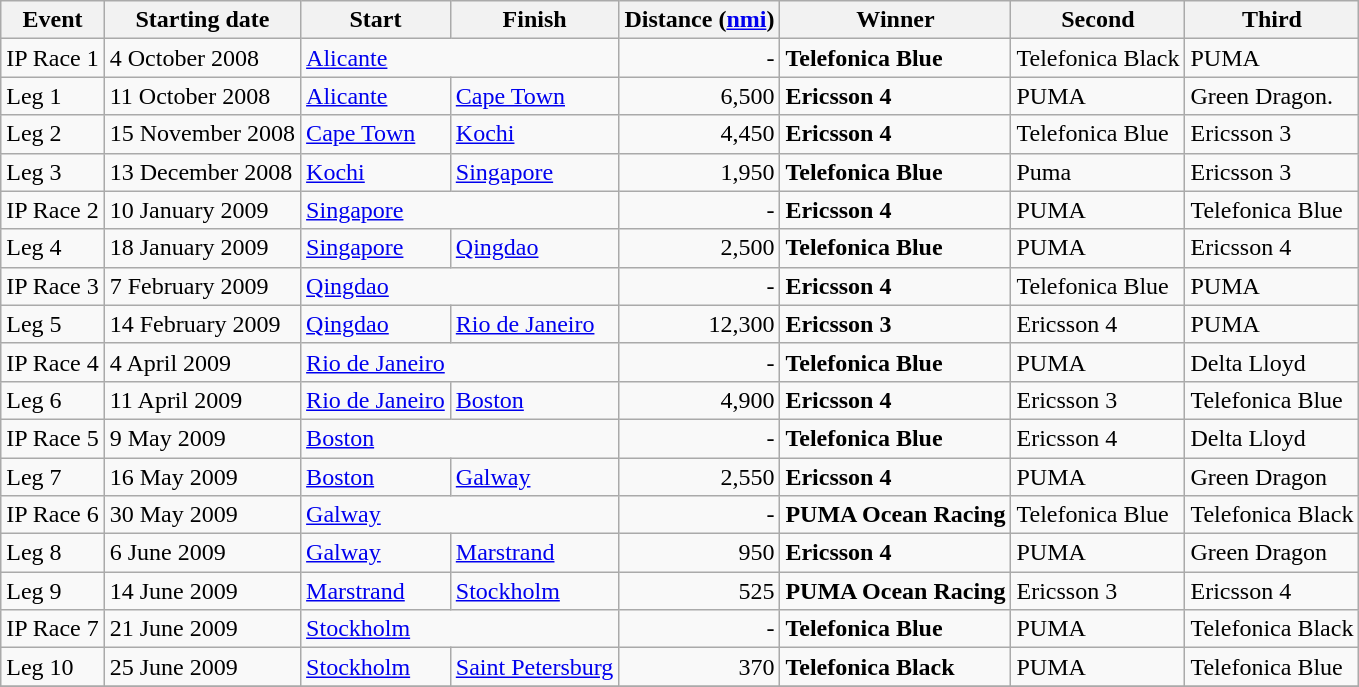<table class=wikitable>
<tr>
<th>Event</th>
<th>Starting date</th>
<th>Start</th>
<th>Finish</th>
<th>Distance (<a href='#'>nmi</a>)</th>
<th>Winner</th>
<th>Second</th>
<th>Third</th>
</tr>
<tr>
<td>IP Race 1</td>
<td>4 October 2008</td>
<td colspan=2> <a href='#'>Alicante</a></td>
<td align=right>-</td>
<td><strong>Telefonica Blue</strong></td>
<td>Telefonica Black</td>
<td>PUMA</td>
</tr>
<tr>
<td>Leg 1</td>
<td>11 October 2008</td>
<td> <a href='#'>Alicante</a></td>
<td> <a href='#'>Cape Town</a></td>
<td align=right>6,500</td>
<td><strong>Ericsson 4</strong></td>
<td>PUMA</td>
<td>Green Dragon.</td>
</tr>
<tr>
<td>Leg 2</td>
<td>15 November 2008</td>
<td> <a href='#'>Cape Town</a></td>
<td> <a href='#'>Kochi</a></td>
<td align=right>4,450</td>
<td><strong>Ericsson 4</strong></td>
<td>Telefonica Blue</td>
<td>Ericsson 3</td>
</tr>
<tr>
<td>Leg 3</td>
<td>13 December 2008</td>
<td> <a href='#'>Kochi</a></td>
<td> <a href='#'>Singapore</a></td>
<td align=right>1,950</td>
<td><strong>Telefonica Blue</strong></td>
<td>Puma</td>
<td>Ericsson 3</td>
</tr>
<tr>
<td>IP Race 2</td>
<td>10 January 2009</td>
<td colspan=2> <a href='#'>Singapore</a></td>
<td align=right>-</td>
<td><strong>Ericsson 4</strong></td>
<td>PUMA</td>
<td>Telefonica Blue</td>
</tr>
<tr>
<td>Leg 4</td>
<td>18 January 2009</td>
<td> <a href='#'>Singapore</a></td>
<td> <a href='#'>Qingdao</a></td>
<td align=right>2,500</td>
<td><strong>Telefonica Blue</strong></td>
<td>PUMA</td>
<td>Ericsson 4</td>
</tr>
<tr>
<td>IP Race 3</td>
<td>7 February 2009</td>
<td colspan=2> <a href='#'>Qingdao</a></td>
<td align=right>-</td>
<td><strong>Ericsson 4</strong></td>
<td>Telefonica Blue</td>
<td>PUMA</td>
</tr>
<tr>
<td>Leg 5</td>
<td>14 February 2009</td>
<td> <a href='#'>Qingdao</a></td>
<td> <a href='#'>Rio de Janeiro</a></td>
<td align=right>12,300</td>
<td><strong>Ericsson 3</strong></td>
<td>Ericsson 4</td>
<td>PUMA</td>
</tr>
<tr>
<td>IP Race 4</td>
<td>4 April 2009</td>
<td colspan=2> <a href='#'>Rio de Janeiro</a></td>
<td align=right>-</td>
<td><strong>Telefonica Blue</strong></td>
<td>PUMA</td>
<td>Delta Lloyd</td>
</tr>
<tr>
<td>Leg 6</td>
<td>11 April 2009</td>
<td> <a href='#'>Rio de Janeiro</a></td>
<td> <a href='#'>Boston</a></td>
<td align=right>4,900</td>
<td><strong>Ericsson 4</strong></td>
<td>Ericsson 3</td>
<td>Telefonica Blue</td>
</tr>
<tr>
<td>IP Race 5</td>
<td>9 May 2009</td>
<td colspan=2> <a href='#'>Boston</a></td>
<td align=right>-</td>
<td><strong>Telefonica Blue</strong></td>
<td>Ericsson 4</td>
<td>Delta Lloyd</td>
</tr>
<tr>
<td>Leg 7</td>
<td>16 May 2009</td>
<td> <a href='#'>Boston</a></td>
<td> <a href='#'>Galway</a></td>
<td align=right>2,550</td>
<td><strong>Ericsson 4</strong></td>
<td>PUMA</td>
<td>Green Dragon</td>
</tr>
<tr>
<td>IP Race 6</td>
<td>30 May 2009</td>
<td colspan=2> <a href='#'>Galway</a></td>
<td align=right>-</td>
<td><strong>PUMA Ocean Racing</strong></td>
<td>Telefonica Blue</td>
<td>Telefonica Black</td>
</tr>
<tr>
<td>Leg 8</td>
<td>6 June 2009</td>
<td> <a href='#'>Galway</a></td>
<td> <a href='#'>Marstrand</a></td>
<td align=right>950</td>
<td><strong>Ericsson 4</strong></td>
<td>PUMA</td>
<td>Green Dragon</td>
</tr>
<tr>
<td>Leg 9</td>
<td>14 June 2009</td>
<td> <a href='#'>Marstrand</a></td>
<td> <a href='#'>Stockholm</a></td>
<td align=right>525</td>
<td><strong>PUMA Ocean Racing</strong></td>
<td>Ericsson 3</td>
<td>Ericsson 4</td>
</tr>
<tr>
<td>IP Race 7</td>
<td>21 June 2009</td>
<td colspan=2> <a href='#'>Stockholm</a></td>
<td align=right>-</td>
<td><strong>Telefonica Blue</strong></td>
<td>PUMA</td>
<td>Telefonica Black</td>
</tr>
<tr>
<td>Leg 10</td>
<td>25 June 2009</td>
<td> <a href='#'>Stockholm</a></td>
<td> <a href='#'>Saint Petersburg</a></td>
<td align=right>370</td>
<td><strong>Telefonica Black</strong></td>
<td>PUMA</td>
<td>Telefonica Blue</td>
</tr>
<tr>
</tr>
</table>
